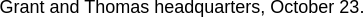<table align="right" width="292px">
<tr>
<td></td>
</tr>
<tr style="font-family: sans-serif; font-size:9pt">
<td>Grant and Thomas headquarters, October 23.</td>
</tr>
</table>
